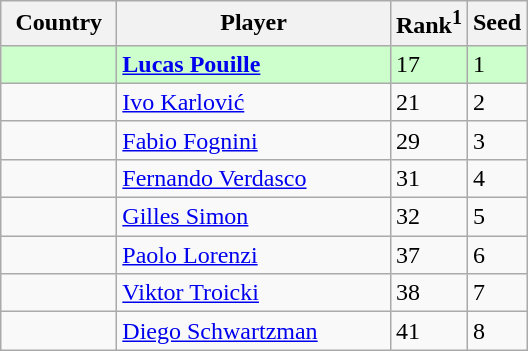<table class="sortable wikitable">
<tr>
<th width=70>Country</th>
<th width=175>Player</th>
<th>Rank<sup>1</sup></th>
<th>Seed</th>
</tr>
<tr style="background:#cfc;">
<td></td>
<td><strong><a href='#'>Lucas Pouille</a></strong></td>
<td>17</td>
<td>1</td>
</tr>
<tr>
<td></td>
<td><a href='#'>Ivo Karlović</a></td>
<td>21</td>
<td>2</td>
</tr>
<tr>
<td></td>
<td><a href='#'>Fabio Fognini</a></td>
<td>29</td>
<td>3</td>
</tr>
<tr>
<td></td>
<td><a href='#'>Fernando Verdasco</a></td>
<td>31</td>
<td>4</td>
</tr>
<tr>
<td></td>
<td><a href='#'>Gilles Simon</a></td>
<td>32</td>
<td>5</td>
</tr>
<tr>
<td></td>
<td><a href='#'>Paolo Lorenzi</a></td>
<td>37</td>
<td>6</td>
</tr>
<tr>
<td></td>
<td><a href='#'>Viktor Troicki</a></td>
<td>38</td>
<td>7</td>
</tr>
<tr>
<td></td>
<td><a href='#'>Diego Schwartzman</a></td>
<td>41</td>
<td>8</td>
</tr>
</table>
